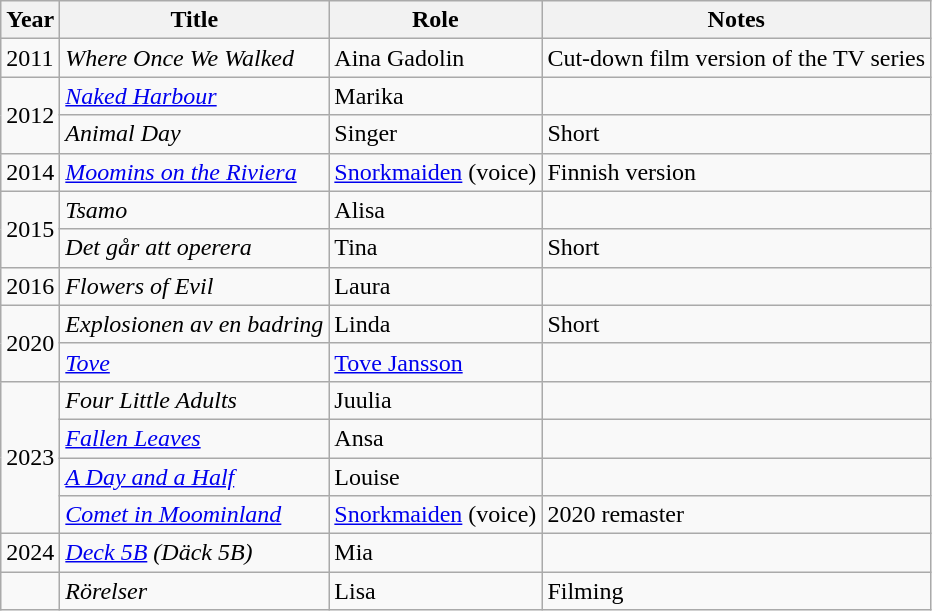<table class="wikitable sortable">
<tr>
<th>Year</th>
<th>Title</th>
<th>Role</th>
<th class="unsortable">Notes</th>
</tr>
<tr>
<td>2011</td>
<td><em>Where Once We Walked</em></td>
<td>Aina Gadolin</td>
<td>Cut-down film version of the TV series</td>
</tr>
<tr>
<td rowspan="2">2012</td>
<td><em><a href='#'>Naked Harbour</a></em></td>
<td>Marika</td>
<td></td>
</tr>
<tr>
<td><em>Animal Day</em></td>
<td>Singer</td>
<td>Short</td>
</tr>
<tr>
<td>2014</td>
<td><em><a href='#'>Moomins on the Riviera</a></em></td>
<td><a href='#'>Snorkmaiden</a> (voice)</td>
<td>Finnish version</td>
</tr>
<tr>
<td rowspan="2">2015</td>
<td><em>Tsamo</em></td>
<td>Alisa</td>
<td></td>
</tr>
<tr>
<td><em>Det går att operera</em></td>
<td>Tina</td>
<td>Short</td>
</tr>
<tr>
<td>2016</td>
<td><em>Flowers of Evil</em></td>
<td>Laura</td>
<td></td>
</tr>
<tr>
<td rowspan="2">2020</td>
<td><em>Explosionen av en badring</em></td>
<td>Linda</td>
<td>Short</td>
</tr>
<tr>
<td><em><a href='#'>Tove</a></em></td>
<td><a href='#'>Tove Jansson</a></td>
<td></td>
</tr>
<tr>
<td rowspan="4">2023</td>
<td><em>Four Little Adults</em></td>
<td>Juulia</td>
<td></td>
</tr>
<tr>
<td><em><a href='#'>Fallen Leaves</a></em></td>
<td>Ansa</td>
<td></td>
</tr>
<tr>
<td><em><a href='#'>A Day and a Half</a></em></td>
<td>Louise</td>
<td></td>
</tr>
<tr>
<td><em><a href='#'>Comet in Moominland</a></em></td>
<td><a href='#'>Snorkmaiden</a> (voice)</td>
<td>2020 remaster</td>
</tr>
<tr>
<td>2024</td>
<td><em><a href='#'>Deck 5B</a> (Däck 5B)</em></td>
<td>Mia</td>
<td></td>
</tr>
<tr>
<td></td>
<td><em>Rörelser</em></td>
<td>Lisa</td>
<td>Filming</td>
</tr>
</table>
